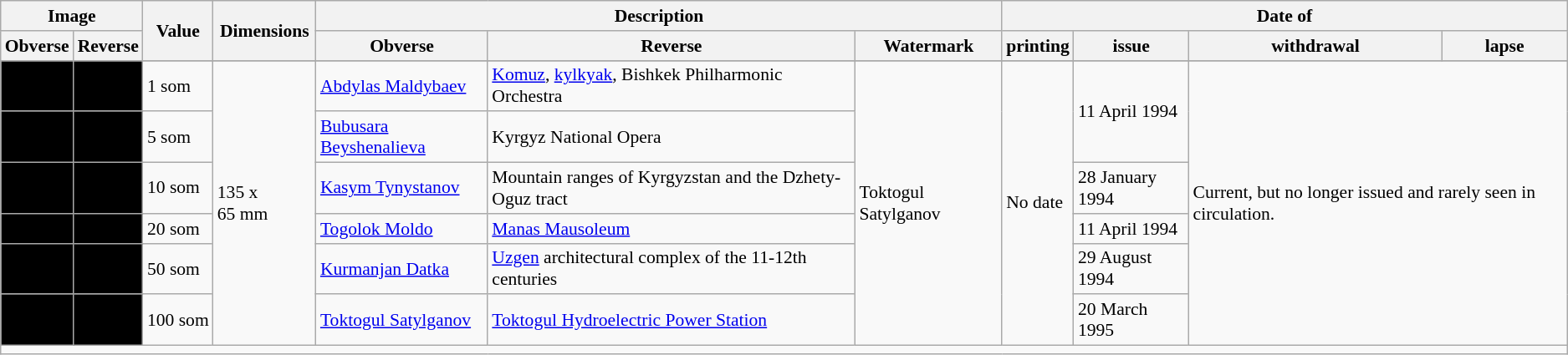<table class="wikitable" style="font-size: 90%">
<tr>
<th colspan="2">Image</th>
<th rowspan="2">Value</th>
<th rowspan="2">Dimensions</th>
<th colspan="3">Description</th>
<th colspan="4">Date of</th>
</tr>
<tr>
<th>Obverse</th>
<th>Reverse</th>
<th>Obverse</th>
<th>Reverse</th>
<th>Watermark</th>
<th>printing</th>
<th>issue</th>
<th>withdrawal</th>
<th>lapse</th>
</tr>
<tr>
</tr>
<tr>
<td align="center" bgcolor="#000000"></td>
<td align="center" bgcolor="#000000"></td>
<td>1 som</td>
<td rowspan="6">135 х 65 mm</td>
<td><a href='#'>Abdylas Maldybaev</a></td>
<td><a href='#'>Komuz</a>, <a href='#'>kylkyak</a>, Bishkek Philharmonic Orchestra</td>
<td rowspan="6">Toktogul Satylganov</td>
<td rowspan="6">No date</td>
<td rowspan="2">11 April 1994</td>
<td rowspan="6" colspan="2">Current, but no longer issued and rarely seen in circulation.</td>
</tr>
<tr>
<td align="center" bgcolor="#000000"></td>
<td align="center" bgcolor="#000000"></td>
<td>5 som</td>
<td><a href='#'>Bubusara Beyshenalieva</a></td>
<td>Kyrgyz National Opera</td>
</tr>
<tr>
<td align="center" bgcolor="#000000"></td>
<td align="center" bgcolor="#000000"></td>
<td>10 som</td>
<td><a href='#'>Kasym Tynystanov</a></td>
<td>Mountain ranges of Kyrgyzstan and the Dzhety-Oguz tract</td>
<td>28 January 1994</td>
</tr>
<tr>
<td align="center" bgcolor="#000000"></td>
<td align="center" bgcolor="#000000"></td>
<td>20 som</td>
<td><a href='#'>Togolok Moldo</a></td>
<td><a href='#'>Manas Mausoleum</a></td>
<td>11 April 1994</td>
</tr>
<tr>
<td align="center" bgcolor="#000000"></td>
<td align="center" bgcolor="#000000"></td>
<td>50 som</td>
<td><a href='#'>Kurmanjan Datka</a></td>
<td><a href='#'>Uzgen</a> architectural complex of the 11-12th centuries</td>
<td>29 August 1994</td>
</tr>
<tr>
<td align="center" bgcolor="#000000"></td>
<td align="center" bgcolor="#000000"></td>
<td>100 som</td>
<td><a href='#'>Toktogul Satylganov</a></td>
<td><a href='#'>Toktogul Hydroelectric Power Station</a></td>
<td>20 March 1995</td>
</tr>
<tr>
<td colspan="11"></td>
</tr>
</table>
